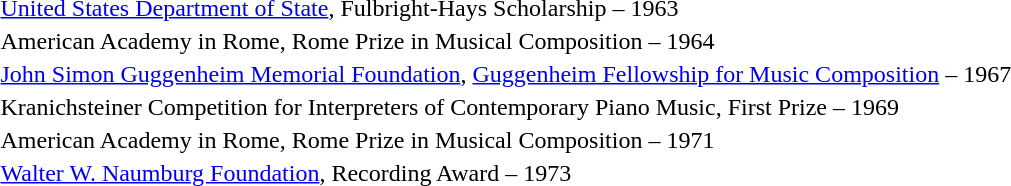<table>
<tr>
<td><a href='#'>United States Department of State</a>, Fulbright-Hays Scholarship – 1963</td>
</tr>
<tr>
<td>American Academy in Rome, Rome Prize in Musical Composition – 1964</td>
</tr>
<tr>
<td><a href='#'>John Simon Guggenheim Memorial Foundation</a>, <a href='#'>Guggenheim Fellowship for Music Composition</a> – 1967</td>
</tr>
<tr>
<td>Kranichsteiner Competition for Interpreters of Contemporary Piano Music, First Prize – 1969</td>
</tr>
<tr>
<td>American Academy in Rome, Rome Prize in Musical Composition – 1971</td>
</tr>
<tr>
<td><a href='#'>Walter W. Naumburg Foundation</a>, Recording Award – 1973</td>
</tr>
</table>
